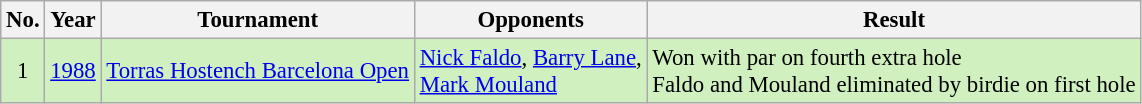<table class="wikitable" style="font-size:95%;">
<tr>
<th>No.</th>
<th>Year</th>
<th>Tournament</th>
<th>Opponents</th>
<th>Result</th>
</tr>
<tr style="background:#D0F0C0;">
<td align=center>1</td>
<td><a href='#'>1988</a></td>
<td><a href='#'>Torras Hostench Barcelona Open</a></td>
<td> <a href='#'>Nick Faldo</a>,  <a href='#'>Barry Lane</a>,<br> <a href='#'>Mark Mouland</a></td>
<td>Won with par on fourth extra hole<br>Faldo and Mouland eliminated by birdie on first hole</td>
</tr>
</table>
